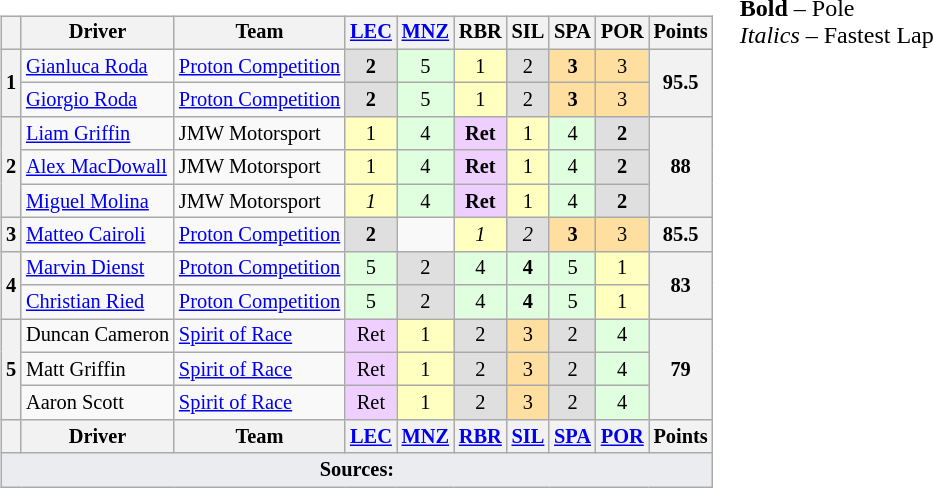<table>
<tr>
<td valign="top"><br><table class="wikitable" style="font-size:85%; text-align:center;">
<tr>
<th></th>
<th>Driver</th>
<th>Team</th>
<th><a href='#'>LEC</a><br></th>
<th><a href='#'>MNZ</a><br></th>
<th>RBR<br></th>
<th>SIL<br></th>
<th>SPA<br></th>
<th>POR<br></th>
<th>Points</th>
</tr>
<tr>
<th rowspan="2">1</th>
<td align=left> <a href='#'>Gianluca Roda</a></td>
<td align=left> <a href='#'>Proton Competition</a></td>
<td style="background:#DFDFDF;"><strong>2</strong></td>
<td style="background:#DFFFDF;">5</td>
<td style="background:#FFFFBF;">1</td>
<td style="background:#DFDFDF;">2</td>
<td style="background:#FFDF9F;"><strong>3</strong></td>
<td style="background:#FFDF9F;">3</td>
<th rowspan="2">95.5</th>
</tr>
<tr>
<td align=left> <a href='#'>Giorgio Roda</a></td>
<td align=left> <a href='#'>Proton Competition</a></td>
<td style="background:#DFDFDF;"><strong>2</strong></td>
<td style="background:#DFFFDF;">5</td>
<td style="background:#FFFFBF;">1</td>
<td style="background:#DFDFDF;">2</td>
<td style="background:#FFDF9F;"><strong>3</strong></td>
<td style="background:#FFDF9F;">3</td>
</tr>
<tr>
<th rowspan="3">2</th>
<td align=left> <a href='#'>Liam Griffin</a></td>
<td align=left> JMW Motorsport</td>
<td style="background:#FFFFBF;">1</td>
<td style="background:#DFFFDF;">4</td>
<td style="background:#EFCFFF;"><strong>Ret</strong></td>
<td style="background:#FFFFBF;">1</td>
<td style="background:#DFFFDF;">4</td>
<td style="background:#DFDFDF;"><strong>2</strong></td>
<th rowspan="3">88</th>
</tr>
<tr>
<td align=left> <a href='#'>Alex MacDowall</a></td>
<td align=left> JMW Motorsport</td>
<td style="background:#FFFFBF;">1</td>
<td style="background:#DFFFDF;">4</td>
<td style="background:#EFCFFF;"><strong>Ret</strong></td>
<td style="background:#FFFFBF;">1</td>
<td style="background:#DFFFDF;">4</td>
<td style="background:#DFDFDF;"><strong>2</strong></td>
</tr>
<tr>
<td align=left> <a href='#'>Miguel Molina</a></td>
<td align=left> JMW Motorsport</td>
<td style="background:#FFFFBF;"><em>1</em></td>
<td style="background:#DFFFDF;">4</td>
<td style="background:#EFCFFF;"><strong>Ret</strong></td>
<td style="background:#FFFFBF;">1</td>
<td style="background:#DFFFDF;">4</td>
<td style="background:#DFDFDF;"><strong>2</strong></td>
</tr>
<tr>
<th>3</th>
<td align=left> <a href='#'>Matteo Cairoli</a></td>
<td align=left> <a href='#'>Proton Competition</a></td>
<td style="background:#DFDFDF;"><strong>2</strong></td>
<td></td>
<td style="background:#FFFFBF;"><em>1</em></td>
<td style="background:#DFDFDF;"><em>2</em></td>
<td style="background:#FFDF9F;"><strong>3</strong></td>
<td style="background:#FFDF9F;">3</td>
<th>85.5</th>
</tr>
<tr>
<th rowspan="2">4</th>
<td align=left> <a href='#'>Marvin Dienst</a></td>
<td align=left> <a href='#'>Proton Competition</a></td>
<td style="background:#DFFFDF;">5</td>
<td style="background:#DFDFDF;">2</td>
<td style="background:#DFFFDF;">4</td>
<td style="background:#DFFFDF;"><strong>4</strong></td>
<td style="background:#DFFFDF;">5</td>
<td style="background:#FFFFBF;">1</td>
<th rowspan="2">83</th>
</tr>
<tr>
<td align=left> <a href='#'>Christian Ried</a></td>
<td align=left> <a href='#'>Proton Competition</a></td>
<td style="background:#DFFFDF;">5</td>
<td style="background:#DFDFDF;">2</td>
<td style="background:#DFFFDF;">4</td>
<td style="background:#DFFFDF;"><strong>4</strong></td>
<td style="background:#DFFFDF;">5</td>
<td style="background:#FFFFBF;">1</td>
</tr>
<tr>
<th rowspan="3">5</th>
<td align=left> Duncan Cameron</td>
<td align=left> <a href='#'>Spirit of Race</a></td>
<td style="background:#efcfff;">Ret</td>
<td style="background:#FFFFBF;">1</td>
<td style="background:#DFDFDF;">2</td>
<td style="background:#FFDF9F;">3</td>
<td style="background:#DFDFDF;">2</td>
<td style="background:#DFFFDF;">4</td>
<th rowspan="3">79</th>
</tr>
<tr>
<td align=left> Matt Griffin</td>
<td align=left> <a href='#'>Spirit of Race</a></td>
<td style="background:#efcfff;">Ret</td>
<td style="background:#FFFFBF;">1</td>
<td style="background:#DFDFDF;">2</td>
<td style="background:#FFDF9F;">3</td>
<td style="background:#DFDFDF;">2</td>
<td style="background:#DFFFDF;">4</td>
</tr>
<tr>
<td align=left> Aaron Scott</td>
<td align=left> <a href='#'>Spirit of Race</a></td>
<td style="background:#efcfff;">Ret</td>
<td style="background:#FFFFBF;">1</td>
<td style="background:#DFDFDF;">2</td>
<td style="background:#FFDF9F;">3</td>
<td style="background:#DFDFDF;">2</td>
<td style="background:#DFFFDF;">4</td>
</tr>
<tr>
<th></th>
<th>Driver</th>
<th>Team</th>
<th><a href='#'>LEC</a><br></th>
<th><a href='#'>MNZ</a><br></th>
<th><a href='#'>RBR</a><br></th>
<th><a href='#'>SIL</a><br></th>
<th><a href='#'>SPA</a><br></th>
<th><a href='#'>POR</a><br></th>
<th>Points</th>
</tr>
<tr class="sortbottom">
<td colspan="10" style="background-color:#EAECF0;text-align:center"><strong>Sources:</strong></td>
</tr>
</table>
</td>
<td valign="top"><br>
<span><strong>Bold</strong> – Pole<br><em>Italics</em> – Fastest Lap</span></td>
</tr>
</table>
